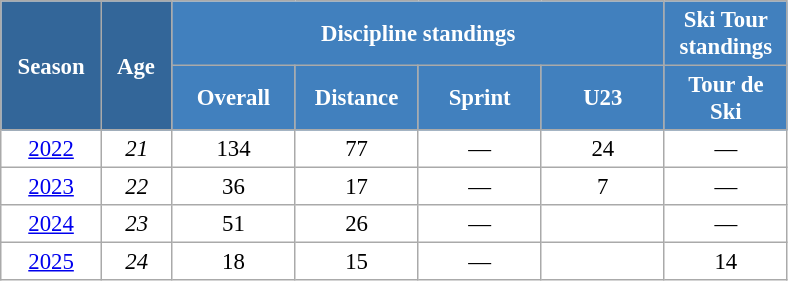<table class="wikitable" style="font-size:95%; text-align:center; border:grey solid 1px; border-collapse:collapse; background:#ffffff;">
<tr>
<th style="background-color:#369; color:white; width:60px;" rowspan="2"> Season </th>
<th style="background-color:#369; color:white; width:40px;" rowspan="2"> Age </th>
<th style="background-color:#4180be; color:white;" colspan="4">Discipline standings</th>
<th style="background-color:#4180be; color:white;" colspan="1">Ski Tour standings</th>
</tr>
<tr>
<th style="background-color:#4180be; color:white; width:75px;">Overall</th>
<th style="background-color:#4180be; color:white; width:75px;">Distance</th>
<th style="background-color:#4180be; color:white; width:75px;">Sprint</th>
<th style="background-color:#4180be; color:white; width:75px;">U23</th>
<th style="background-color:#4180be; color:white; width:75px;">Tour de<br>Ski</th>
</tr>
<tr>
<td><a href='#'>2022</a></td>
<td><em>21</em></td>
<td>134</td>
<td>77</td>
<td>—</td>
<td>24</td>
<td>—</td>
</tr>
<tr>
<td><a href='#'>2023</a></td>
<td><em>22</em></td>
<td>36</td>
<td>17</td>
<td>—</td>
<td>7</td>
<td>—</td>
</tr>
<tr>
<td><a href='#'>2024</a></td>
<td><em>23</em></td>
<td>51</td>
<td>26</td>
<td>—</td>
<td></td>
<td>—</td>
</tr>
<tr>
<td><a href='#'>2025</a></td>
<td><em>24</em></td>
<td>18</td>
<td>15</td>
<td>—</td>
<td></td>
<td>14</td>
</tr>
</table>
